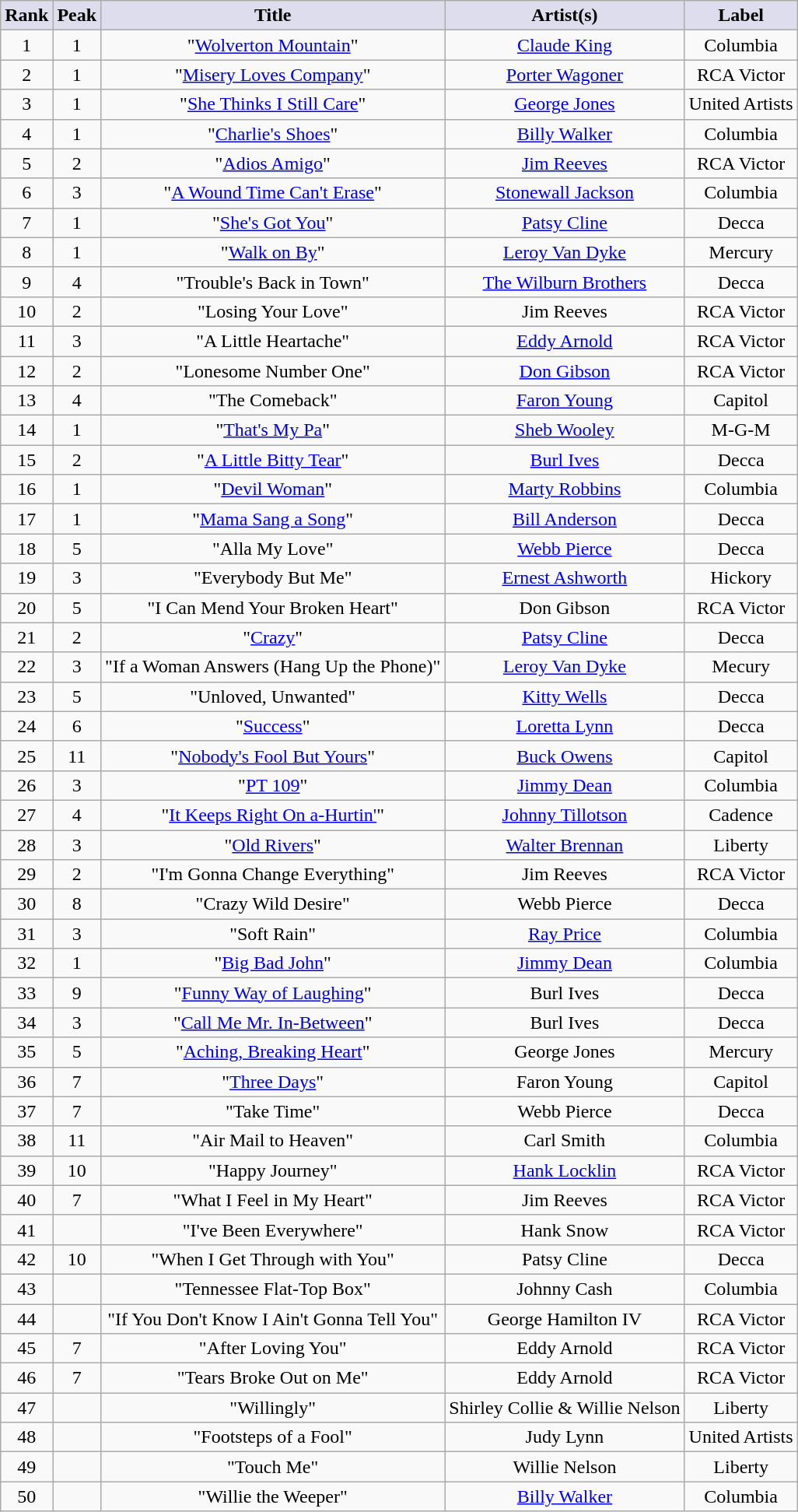<table class="wikitable sortable" style="text-align: center">
<tr>
<th scope="col" style="background:#dde;">Rank</th>
<th scope="col" style="background:#dde;">Peak</th>
<th scope="col" style="background:#dde;">Title</th>
<th scope="col" style="background:#dde;">Artist(s)</th>
<th scope="col" style="background:#dde;">Label</th>
</tr>
<tr>
<td>1</td>
<td>1</td>
<td>"<a href='#'>Wolverton Mountain</a>"</td>
<td><a href='#'>Claude King</a></td>
<td>Columbia</td>
</tr>
<tr>
<td>2</td>
<td>1</td>
<td>"<a href='#'>Misery Loves Company</a>"</td>
<td><a href='#'>Porter Wagoner</a></td>
<td>RCA Victor</td>
</tr>
<tr>
<td>3</td>
<td>1</td>
<td>"<a href='#'>She Thinks I Still Care</a>"</td>
<td><a href='#'>George Jones</a></td>
<td>United Artists</td>
</tr>
<tr>
<td>4</td>
<td>1</td>
<td>"<a href='#'>Charlie's Shoes</a>"</td>
<td><a href='#'>Billy Walker</a></td>
<td>Columbia</td>
</tr>
<tr>
<td>5</td>
<td>2</td>
<td>"<a href='#'>Adios Amigo</a>"</td>
<td><a href='#'>Jim Reeves</a></td>
<td>RCA Victor</td>
</tr>
<tr>
<td>6</td>
<td>3</td>
<td>"<a href='#'>A Wound Time Can't Erase</a>"</td>
<td><a href='#'>Stonewall Jackson</a></td>
<td>Columbia</td>
</tr>
<tr>
<td>7</td>
<td>1</td>
<td>"<a href='#'>She's Got You</a>"</td>
<td><a href='#'>Patsy Cline</a></td>
<td>Decca</td>
</tr>
<tr>
<td>8</td>
<td>1</td>
<td>"<a href='#'>Walk on By</a>"</td>
<td><a href='#'>Leroy Van Dyke</a></td>
<td>Mercury</td>
</tr>
<tr>
<td>9</td>
<td>4</td>
<td>"Trouble's Back in Town"</td>
<td><a href='#'>The Wilburn Brothers</a></td>
<td>Decca</td>
</tr>
<tr>
<td>10</td>
<td>2</td>
<td>"Losing Your Love"</td>
<td>Jim Reeves</td>
<td>RCA Victor</td>
</tr>
<tr>
<td>11</td>
<td>3</td>
<td>"A Little Heartache"</td>
<td><a href='#'>Eddy Arnold</a></td>
<td>RCA Victor</td>
</tr>
<tr>
<td>12</td>
<td>2</td>
<td>"Lonesome Number One"</td>
<td><a href='#'>Don Gibson</a></td>
<td>RCA Victor</td>
</tr>
<tr>
<td>13</td>
<td>4</td>
<td>"The Comeback"</td>
<td><a href='#'>Faron Young</a></td>
<td>Capitol</td>
</tr>
<tr>
<td>14</td>
<td>1</td>
<td>"<a href='#'>That's My Pa</a>"</td>
<td><a href='#'>Sheb Wooley</a></td>
<td>M-G-M</td>
</tr>
<tr>
<td>15</td>
<td>2</td>
<td>"<a href='#'>A Little Bitty Tear</a>"</td>
<td><a href='#'>Burl Ives</a></td>
<td>Decca</td>
</tr>
<tr>
<td>16</td>
<td>1</td>
<td>"<a href='#'>Devil Woman</a>"</td>
<td><a href='#'>Marty Robbins</a></td>
<td>Columbia</td>
</tr>
<tr>
<td>17</td>
<td>1</td>
<td>"<a href='#'>Mama Sang a Song</a>"</td>
<td><a href='#'>Bill Anderson</a></td>
<td>Decca</td>
</tr>
<tr>
<td>18</td>
<td>5</td>
<td>"Alla My Love"</td>
<td><a href='#'>Webb Pierce</a></td>
<td>Decca</td>
</tr>
<tr>
<td>19</td>
<td>3</td>
<td>"Everybody But Me"</td>
<td><a href='#'>Ernest Ashworth</a></td>
<td>Hickory</td>
</tr>
<tr>
<td>20</td>
<td>5</td>
<td>"I Can Mend Your Broken Heart"</td>
<td>Don Gibson</td>
<td>RCA Victor</td>
</tr>
<tr>
<td>21</td>
<td>2</td>
<td>"<a href='#'>Crazy</a>"</td>
<td><a href='#'>Patsy Cline</a></td>
<td>Decca</td>
</tr>
<tr>
<td>22</td>
<td>3</td>
<td>"If a Woman Answers (Hang Up the Phone)"</td>
<td><a href='#'>Leroy Van Dyke</a></td>
<td>Mecury</td>
</tr>
<tr>
<td>23</td>
<td>5</td>
<td>"Unloved, Unwanted"</td>
<td><a href='#'>Kitty Wells</a></td>
<td>Decca</td>
</tr>
<tr>
<td>24</td>
<td>6</td>
<td>"<a href='#'>Success</a>"</td>
<td><a href='#'>Loretta Lynn</a></td>
<td>Decca</td>
</tr>
<tr>
<td>25</td>
<td>11</td>
<td>"<a href='#'>Nobody's Fool But Yours</a>"</td>
<td><a href='#'>Buck Owens</a></td>
<td>Capitol</td>
</tr>
<tr>
<td>26</td>
<td>3</td>
<td>"<a href='#'>PT 109</a>"</td>
<td><a href='#'>Jimmy Dean</a></td>
<td>Columbia</td>
</tr>
<tr>
<td>27</td>
<td>4</td>
<td>"<a href='#'>It Keeps Right On a-Hurtin'</a>"</td>
<td><a href='#'>Johnny Tillotson</a></td>
<td>Cadence</td>
</tr>
<tr>
<td>28</td>
<td>3</td>
<td>"<a href='#'>Old Rivers</a>"</td>
<td><a href='#'>Walter Brennan</a></td>
<td>Liberty</td>
</tr>
<tr>
<td>29</td>
<td>2</td>
<td>"I'm Gonna Change Everything"</td>
<td>Jim Reeves</td>
<td>RCA Victor</td>
</tr>
<tr>
<td>30</td>
<td>8</td>
<td>"Crazy Wild Desire"</td>
<td>Webb Pierce</td>
<td>Decca</td>
</tr>
<tr>
<td>31</td>
<td>3</td>
<td>"Soft Rain"</td>
<td><a href='#'>Ray Price</a></td>
<td>Columbia</td>
</tr>
<tr>
<td>32</td>
<td>1</td>
<td>"<a href='#'>Big Bad John</a>"</td>
<td><a href='#'>Jimmy Dean</a></td>
<td>Columbia</td>
</tr>
<tr>
<td>33</td>
<td>9</td>
<td>"<a href='#'>Funny Way of Laughing</a>"</td>
<td>Burl Ives</td>
<td>Decca</td>
</tr>
<tr>
<td>34</td>
<td>3</td>
<td>"<a href='#'>Call Me Mr. In-Between</a>"</td>
<td>Burl Ives</td>
<td>Decca</td>
</tr>
<tr>
<td>35</td>
<td>5</td>
<td>"<a href='#'>Aching, Breaking Heart</a>"</td>
<td>George Jones</td>
<td>Mercury</td>
</tr>
<tr>
<td>36</td>
<td>7</td>
<td>"<a href='#'>Three Days</a>"</td>
<td>Faron Young</td>
<td>Capitol</td>
</tr>
<tr>
<td>37</td>
<td>7</td>
<td>"Take Time"</td>
<td>Webb Pierce</td>
<td>Decca</td>
</tr>
<tr>
<td>38</td>
<td>11</td>
<td>"Air Mail to Heaven"</td>
<td>Carl Smith</td>
<td>Columbia</td>
</tr>
<tr>
<td>39</td>
<td>10</td>
<td>"Happy Journey"</td>
<td><a href='#'>Hank Locklin</a></td>
<td>RCA Victor</td>
</tr>
<tr>
<td>40</td>
<td>7</td>
<td>"What I Feel in My Heart"</td>
<td>Jim Reeves</td>
<td>RCA Victor</td>
</tr>
<tr>
<td>41</td>
<td></td>
<td>"I've Been Everywhere"</td>
<td>Hank Snow</td>
<td>RCA Victor</td>
</tr>
<tr>
<td>42</td>
<td>10</td>
<td>"When I Get Through with You"</td>
<td>Patsy Cline</td>
<td>Decca</td>
</tr>
<tr>
<td>43</td>
<td></td>
<td>"Tennessee Flat-Top Box"</td>
<td>Johnny Cash</td>
<td>Columbia</td>
</tr>
<tr>
<td>44</td>
<td></td>
<td>"If You Don't Know I Ain't Gonna Tell You"</td>
<td>George Hamilton IV</td>
<td>RCA Victor</td>
</tr>
<tr>
<td>45</td>
<td>7</td>
<td>"After Loving You"</td>
<td>Eddy Arnold</td>
<td>RCA Victor</td>
</tr>
<tr>
<td>46</td>
<td>7</td>
<td>"Tears Broke Out on Me"</td>
<td>Eddy Arnold</td>
<td>RCA Victor</td>
</tr>
<tr>
<td>47</td>
<td></td>
<td>"Willingly"</td>
<td>Shirley Collie & Willie Nelson</td>
<td>Liberty</td>
</tr>
<tr>
<td>48</td>
<td></td>
<td>"Footsteps of a Fool"</td>
<td>Judy Lynn</td>
<td>United Artists</td>
</tr>
<tr>
<td>49</td>
<td></td>
<td>"Touch Me"</td>
<td>Willie Nelson</td>
<td>Liberty</td>
</tr>
<tr>
<td>50</td>
<td></td>
<td>"Willie the Weeper"</td>
<td><a href='#'>Billy Walker</a></td>
<td>Columbia</td>
</tr>
</table>
